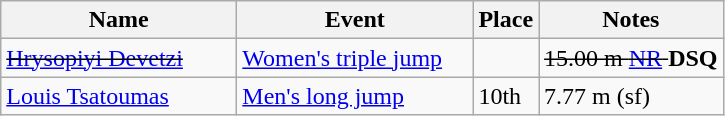<table class="wikitable sortable">
<tr>
<th width=150>Name</th>
<th width=150>Event</th>
<th>Place</th>
<th>Notes</th>
</tr>
<tr>
<td><s><a href='#'>Hrysopiyi Devetzi</a></s></td>
<td><a href='#'>Women's triple jump</a></td>
<td><s></s></td>
<td><s> 15.00 m <a href='#'>NR</a> </s> <strong>DSQ</strong></td>
</tr>
<tr>
<td><a href='#'>Louis Tsatoumas</a></td>
<td><a href='#'>Men's long jump</a></td>
<td>10th</td>
<td>7.77 m (sf)</td>
</tr>
</table>
